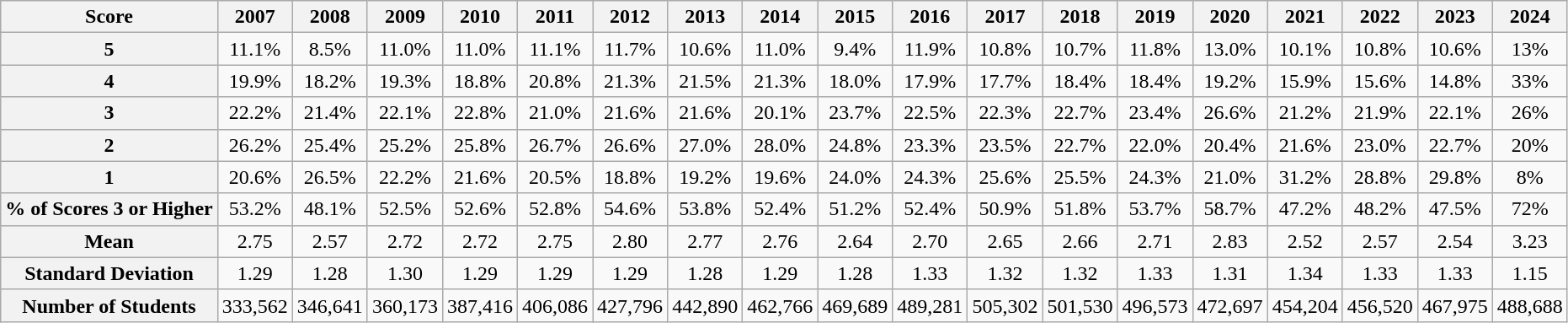<table class="wikitable">
<tr>
<th>Score</th>
<th>2007</th>
<th>2008</th>
<th>2009</th>
<th>2010</th>
<th>2011</th>
<th>2012</th>
<th>2013</th>
<th>2014</th>
<th>2015</th>
<th>2016</th>
<th>2017</th>
<th>2018</th>
<th>2019</th>
<th>2020</th>
<th>2021</th>
<th>2022</th>
<th>2023</th>
<th>2024</th>
</tr>
<tr align="center">
<th>5</th>
<td>11.1%</td>
<td>8.5%</td>
<td>11.0%</td>
<td>11.0%</td>
<td>11.1%</td>
<td>11.7%</td>
<td>10.6%</td>
<td>11.0%</td>
<td>9.4%</td>
<td>11.9%</td>
<td>10.8%</td>
<td>10.7%</td>
<td>11.8%</td>
<td>13.0%</td>
<td>10.1%</td>
<td>10.8%</td>
<td>10.6%</td>
<td>13%</td>
</tr>
<tr align="center">
<th>4</th>
<td>19.9%</td>
<td>18.2%</td>
<td>19.3%</td>
<td>18.8%</td>
<td>20.8%</td>
<td>21.3%</td>
<td>21.5%</td>
<td>21.3%</td>
<td>18.0%</td>
<td>17.9%</td>
<td>17.7%</td>
<td>18.4%</td>
<td>18.4%</td>
<td>19.2%</td>
<td>15.9%</td>
<td>15.6%</td>
<td>14.8%</td>
<td>33%</td>
</tr>
<tr align="center">
<th>3</th>
<td>22.2%</td>
<td>21.4%</td>
<td>22.1%</td>
<td>22.8%</td>
<td>21.0%</td>
<td>21.6%</td>
<td>21.6%</td>
<td>20.1%</td>
<td>23.7%</td>
<td>22.5%</td>
<td>22.3%</td>
<td>22.7%</td>
<td>23.4%</td>
<td>26.6%</td>
<td>21.2%</td>
<td>21.9%</td>
<td>22.1%</td>
<td>26%</td>
</tr>
<tr align="center">
<th>2</th>
<td>26.2%</td>
<td>25.4%</td>
<td>25.2%</td>
<td>25.8%</td>
<td>26.7%</td>
<td>26.6%</td>
<td>27.0%</td>
<td>28.0%</td>
<td>24.8%</td>
<td>23.3%</td>
<td>23.5%</td>
<td>22.7%</td>
<td>22.0%</td>
<td>20.4%</td>
<td>21.6%</td>
<td>23.0%</td>
<td>22.7%</td>
<td>20%</td>
</tr>
<tr align="center">
<th>1</th>
<td>20.6%</td>
<td>26.5%</td>
<td>22.2%</td>
<td>21.6%</td>
<td>20.5%</td>
<td>18.8%</td>
<td>19.2%</td>
<td>19.6%</td>
<td>24.0%</td>
<td>24.3%</td>
<td>25.6%</td>
<td>25.5%</td>
<td>24.3%</td>
<td>21.0%</td>
<td>31.2%</td>
<td>28.8%</td>
<td>29.8%</td>
<td>8%</td>
</tr>
<tr align="center">
<th>% of Scores 3 or Higher</th>
<td>53.2%</td>
<td>48.1%</td>
<td>52.5%</td>
<td>52.6%</td>
<td>52.8%</td>
<td>54.6%</td>
<td>53.8%</td>
<td>52.4%</td>
<td>51.2%</td>
<td>52.4%</td>
<td>50.9%</td>
<td>51.8%</td>
<td>53.7%</td>
<td>58.7%</td>
<td>47.2%</td>
<td>48.2%</td>
<td>47.5%</td>
<td>72%</td>
</tr>
<tr align="center">
<th>Mean</th>
<td>2.75</td>
<td>2.57</td>
<td>2.72</td>
<td>2.72</td>
<td>2.75</td>
<td>2.80</td>
<td>2.77</td>
<td>2.76</td>
<td>2.64</td>
<td>2.70</td>
<td>2.65</td>
<td>2.66</td>
<td>2.71</td>
<td>2.83</td>
<td>2.52</td>
<td>2.57</td>
<td>2.54</td>
<td>3.23</td>
</tr>
<tr align="center">
<th>Standard Deviation</th>
<td>1.29</td>
<td>1.28</td>
<td>1.30</td>
<td>1.29</td>
<td>1.29</td>
<td>1.29</td>
<td>1.28</td>
<td>1.29</td>
<td>1.28</td>
<td>1.33</td>
<td>1.32</td>
<td>1.32</td>
<td>1.33</td>
<td>1.31</td>
<td>1.34</td>
<td>1.33</td>
<td>1.33</td>
<td>1.15</td>
</tr>
<tr align="center">
<th>Number of Students</th>
<td>333,562</td>
<td>346,641</td>
<td>360,173</td>
<td>387,416</td>
<td>406,086</td>
<td>427,796</td>
<td>442,890</td>
<td>462,766</td>
<td>469,689</td>
<td>489,281</td>
<td>505,302</td>
<td>501,530</td>
<td>496,573</td>
<td>472,697</td>
<td>454,204</td>
<td>456,520</td>
<td>467,975</td>
<td>488,688</td>
</tr>
</table>
